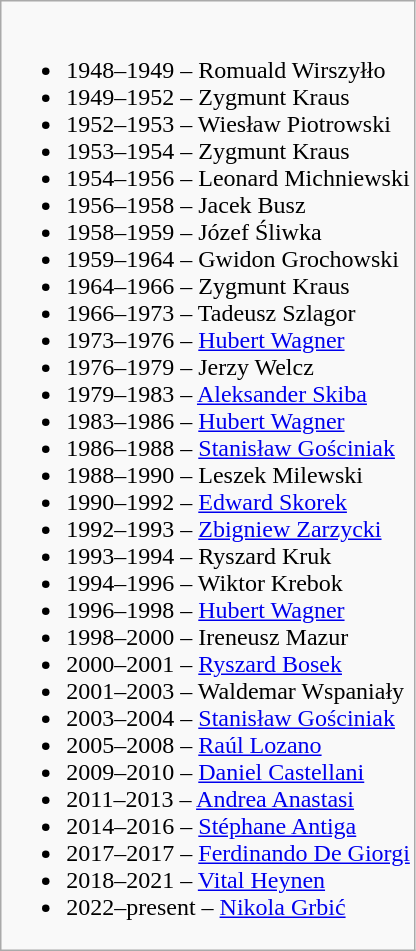<table class="wikitable">
<tr valign="top">
<td><br><ul><li>1948–1949 – Romuald Wirszyłło</li><li>1949–1952 – Zygmunt Kraus</li><li>1952–1953 – Wiesław Piotrowski</li><li>1953–1954 – Zygmunt Kraus</li><li>1954–1956 – Leonard Michniewski</li><li>1956–1958 – Jacek Busz</li><li>1958–1959 – Józef Śliwka</li><li>1959–1964 – Gwidon Grochowski</li><li>1964–1966 – Zygmunt Kraus</li><li>1966–1973 – Tadeusz Szlagor</li><li>1973–1976 – <a href='#'>Hubert Wagner</a></li><li>1976–1979 – Jerzy Welcz</li><li>1979–1983 – <a href='#'>Aleksander Skiba</a></li><li>1983–1986 – <a href='#'>Hubert Wagner</a></li><li>1986–1988 – <a href='#'>Stanisław Gościniak</a></li><li>1988–1990 – Leszek Milewski</li><li>1990–1992 – <a href='#'>Edward Skorek</a></li><li>1992–1993 – <a href='#'>Zbigniew Zarzycki</a></li><li>1993–1994 – Ryszard Kruk</li><li>1994–1996 – Wiktor Krebok</li><li>1996–1998 – <a href='#'>Hubert Wagner</a></li><li>1998–2000 – Ireneusz Mazur</li><li>2000–2001 – <a href='#'>Ryszard Bosek</a></li><li>2001–2003 – Waldemar Wspaniały</li><li>2003–2004 – <a href='#'>Stanisław Gościniak</a></li><li>2005–2008 – <a href='#'>Raúl Lozano</a></li><li>2009–2010 – <a href='#'>Daniel Castellani</a></li><li>2011–2013 – <a href='#'>Andrea Anastasi</a></li><li>2014–2016 – <a href='#'>Stéphane Antiga</a></li><li>2017–2017 – <a href='#'>Ferdinando De Giorgi</a></li><li>2018–2021 – <a href='#'>Vital Heynen</a></li><li>2022–present – <a href='#'>Nikola Grbić</a></li></ul></td>
</tr>
</table>
